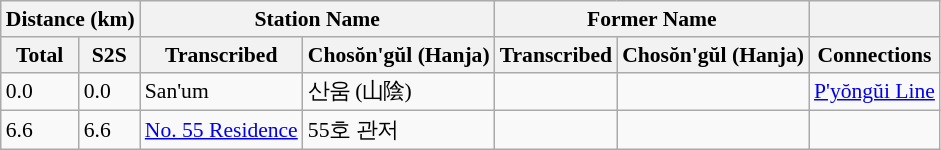<table class="wikitable" style="font-size:90%;">
<tr>
<th colspan="2">Distance (km)</th>
<th colspan="2">Station Name</th>
<th colspan="2">Former Name</th>
<th></th>
</tr>
<tr>
<th>Total</th>
<th>S2S</th>
<th>Transcribed</th>
<th>Chosŏn'gŭl (Hanja)</th>
<th>Transcribed</th>
<th>Chosŏn'gŭl (Hanja)</th>
<th>Connections</th>
</tr>
<tr>
<td>0.0</td>
<td>0.0</td>
<td>San'um</td>
<td>산움 (山陰)</td>
<td></td>
<td></td>
<td><a href='#'>P'yŏngŭi Line</a></td>
</tr>
<tr>
<td>6.6</td>
<td>6.6</td>
<td><a href='#'>No. 55 Residence</a></td>
<td>55호 관저</td>
<td></td>
<td></td>
<td></td>
</tr>
</table>
